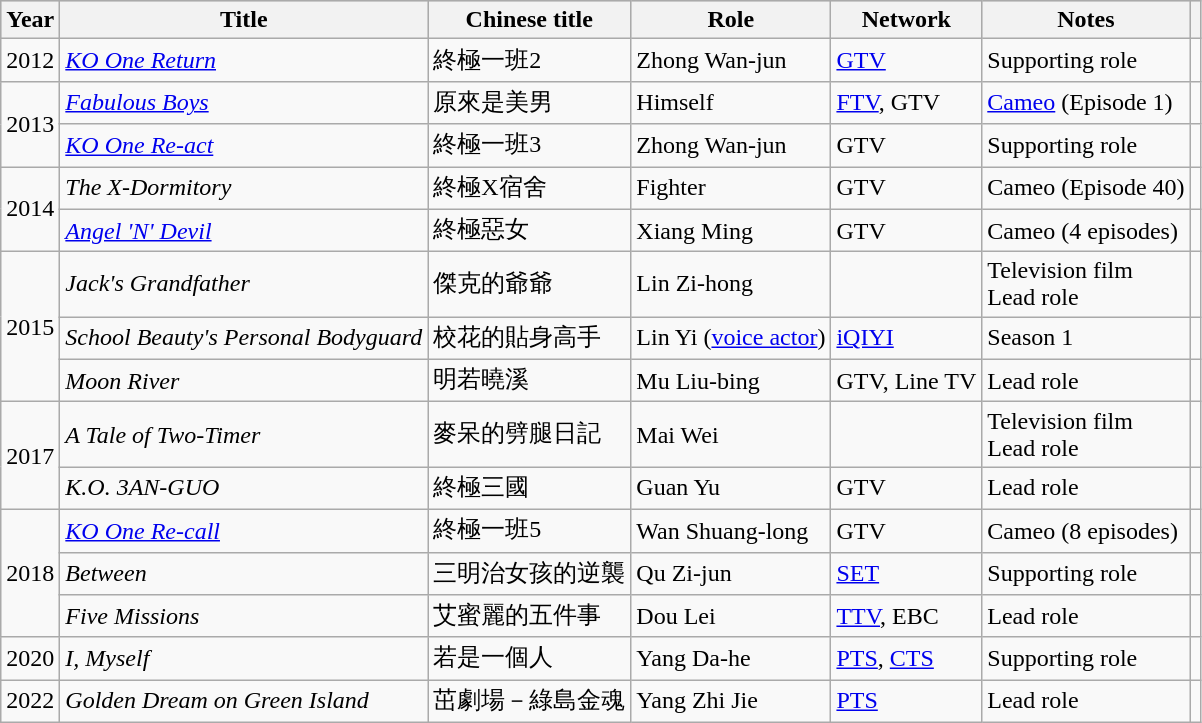<table class="wikitable sortable plainrowheaders">
<tr style="background:#ccc; text-align:center;">
<th scope="col">Year</th>
<th scope="col">Title</th>
<th scope="col">Chinese title</th>
<th scope="col">Role</th>
<th scope="col">Network</th>
<th scope="col" class="unsortable">Notes</th>
<th scope="col" class="unsortable"></th>
</tr>
<tr>
<td scope="row">2012</td>
<td><em><a href='#'>KO One Return</a></em></td>
<td>終極一班2</td>
<td>Zhong Wan-jun</td>
<td><a href='#'>GTV</a></td>
<td>Supporting role</td>
<td></td>
</tr>
<tr>
<td rowspan="2" scope="row">2013</td>
<td><em><a href='#'>Fabulous Boys</a></em></td>
<td>原來是美男</td>
<td>Himself</td>
<td><a href='#'>FTV</a>, GTV</td>
<td><a href='#'>Cameo</a> (Episode 1)</td>
<td></td>
</tr>
<tr>
<td><em><a href='#'>KO One Re-act</a></em></td>
<td>終極一班3</td>
<td>Zhong Wan-jun</td>
<td>GTV</td>
<td>Supporting role</td>
<td></td>
</tr>
<tr>
<td rowspan="2" scope="row">2014</td>
<td><em>The X-Dormitory</em></td>
<td>終極X宿舍</td>
<td>Fighter</td>
<td>GTV</td>
<td>Cameo (Episode 40)</td>
<td></td>
</tr>
<tr>
<td><em><a href='#'>Angel 'N' Devil</a></em></td>
<td>終極惡女</td>
<td>Xiang Ming</td>
<td>GTV</td>
<td>Cameo (4 episodes)</td>
<td></td>
</tr>
<tr>
<td rowspan="3" scope="row">2015</td>
<td><em>Jack's Grandfather</em></td>
<td>傑克的爺爺</td>
<td>Lin Zi-hong</td>
<td></td>
<td>Television film<br>Lead role</td>
<td></td>
</tr>
<tr>
<td><em>School Beauty's Personal Bodyguard</em></td>
<td>校花的貼身高手</td>
<td>Lin Yi (<a href='#'>voice actor</a>)</td>
<td><a href='#'>iQIYI</a></td>
<td>Season 1</td>
<td></td>
</tr>
<tr>
<td><em>Moon River</em></td>
<td>明若曉溪</td>
<td>Mu Liu-bing</td>
<td>GTV, Line TV</td>
<td>Lead role</td>
<td></td>
</tr>
<tr>
<td rowspan="2" scope="row">2017</td>
<td><em>A Tale of Two-Timer</em></td>
<td>麥呆的劈腿日記</td>
<td>Mai Wei</td>
<td></td>
<td>Television film<br>Lead role</td>
<td></td>
</tr>
<tr>
<td><em>K.O. 3AN-GUO</em></td>
<td>終極三國</td>
<td>Guan Yu</td>
<td>GTV</td>
<td>Lead role</td>
<td></td>
</tr>
<tr>
<td rowspan="3" scope="row">2018</td>
<td><em><a href='#'>KO One Re-call</a></em></td>
<td>終極一班5</td>
<td>Wan Shuang-long</td>
<td>GTV</td>
<td>Cameo (8 episodes)</td>
<td></td>
</tr>
<tr>
<td><em>Between</em></td>
<td>三明治女孩的逆襲</td>
<td>Qu Zi-jun</td>
<td><a href='#'>SET</a></td>
<td>Supporting role</td>
<td></td>
</tr>
<tr>
<td><em>Five Missions</em></td>
<td>艾蜜麗的五件事</td>
<td>Dou Lei</td>
<td><a href='#'>TTV</a>, EBC</td>
<td>Lead role</td>
<td></td>
</tr>
<tr>
<td scope="row">2020</td>
<td><em>I, Myself</em></td>
<td>若是一個人</td>
<td>Yang Da-he</td>
<td><a href='#'>PTS</a>, <a href='#'>CTS</a></td>
<td>Supporting role</td>
<td></td>
</tr>
<tr>
<td>2022</td>
<td><em>Golden Dream on Green Island</em></td>
<td>茁劇場－綠島金魂</td>
<td>Yang Zhi Jie</td>
<td><a href='#'>PTS</a></td>
<td>Lead role</td>
<td></td>
</tr>
</table>
